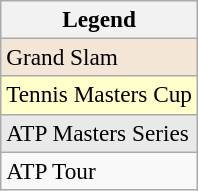<table class="sortable wikitable" style=font-size:97%>
<tr>
<th>Legend</th>
</tr>
<tr style="background:#f3e6d7;">
<td>Grand Slam</td>
</tr>
<tr style="background:#ffffcc;">
<td>Tennis Masters Cup</td>
</tr>
<tr style="background:#e9e9e9;">
<td>ATP Masters Series</td>
</tr>
<tr>
<td>ATP Tour</td>
</tr>
</table>
